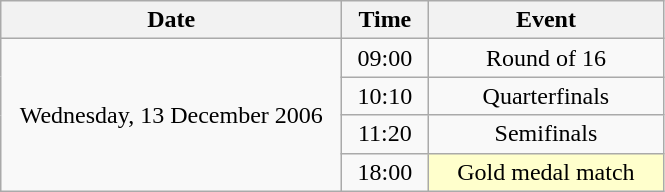<table class = "wikitable" style="text-align:center;">
<tr>
<th width=220>Date</th>
<th width=50>Time</th>
<th width=150>Event</th>
</tr>
<tr>
<td rowspan=4>Wednesday, 13 December 2006</td>
<td>09:00</td>
<td>Round of 16</td>
</tr>
<tr>
<td>10:10</td>
<td>Quarterfinals</td>
</tr>
<tr>
<td>11:20</td>
<td>Semifinals</td>
</tr>
<tr>
<td>18:00</td>
<td bgcolor=ffffcc>Gold medal match</td>
</tr>
</table>
